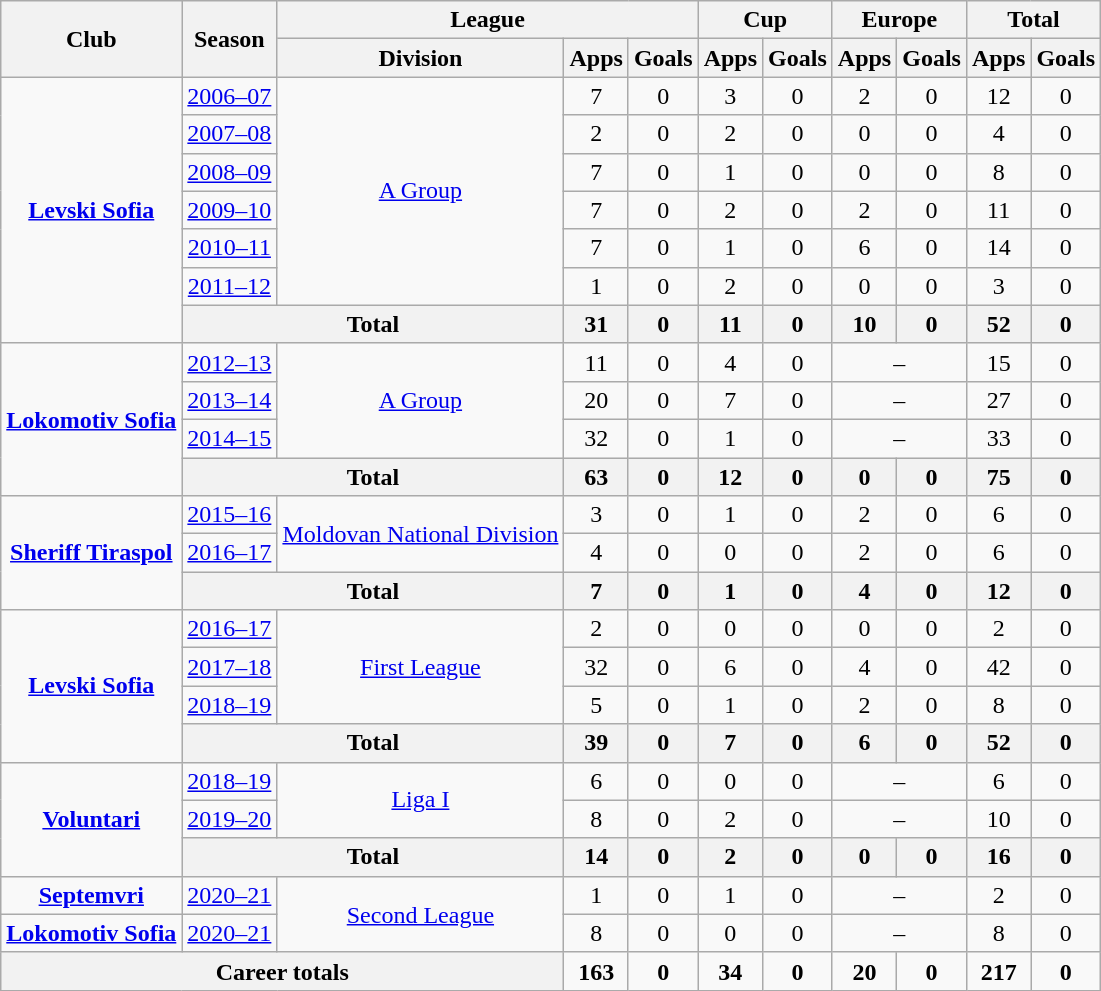<table class="wikitable" style="text-align: center;">
<tr>
<th rowspan="2">Club</th>
<th rowspan="2">Season</th>
<th colspan="3">League</th>
<th colspan="2">Cup</th>
<th colspan="2">Europe</th>
<th colspan="2">Total</th>
</tr>
<tr>
<th>Division</th>
<th>Apps</th>
<th>Goals</th>
<th>Apps</th>
<th>Goals</th>
<th>Apps</th>
<th>Goals</th>
<th>Apps</th>
<th>Goals</th>
</tr>
<tr>
<td rowspan="7" valign="center"><strong><a href='#'>Levski Sofia</a></strong></td>
<td><a href='#'>2006–07</a></td>
<td rowspan="6"><a href='#'>A Group</a></td>
<td>7</td>
<td>0</td>
<td>3</td>
<td>0</td>
<td>2</td>
<td>0</td>
<td>12</td>
<td>0</td>
</tr>
<tr>
<td><a href='#'>2007–08</a></td>
<td>2</td>
<td>0</td>
<td>2</td>
<td>0</td>
<td>0</td>
<td>0</td>
<td>4</td>
<td>0</td>
</tr>
<tr>
<td><a href='#'>2008–09</a></td>
<td>7</td>
<td>0</td>
<td>1</td>
<td>0</td>
<td>0</td>
<td>0</td>
<td>8</td>
<td>0</td>
</tr>
<tr>
<td><a href='#'>2009–10</a></td>
<td>7</td>
<td>0</td>
<td>2</td>
<td>0</td>
<td>2</td>
<td>0</td>
<td>11</td>
<td>0</td>
</tr>
<tr>
<td><a href='#'>2010–11</a></td>
<td>7</td>
<td>0</td>
<td>1</td>
<td>0</td>
<td>6</td>
<td>0</td>
<td>14</td>
<td>0</td>
</tr>
<tr>
<td><a href='#'>2011–12</a></td>
<td>1</td>
<td>0</td>
<td>2</td>
<td>0</td>
<td>0</td>
<td>0</td>
<td>3</td>
<td>0</td>
</tr>
<tr>
<th colspan="2">Total</th>
<th>31</th>
<th>0</th>
<th>11</th>
<th>0</th>
<th>10</th>
<th>0</th>
<th>52</th>
<th>0</th>
</tr>
<tr>
<td rowspan="4" valign="center"><strong><a href='#'>Lokomotiv Sofia</a></strong></td>
<td><a href='#'>2012–13</a></td>
<td rowspan="3"><a href='#'>A Group</a></td>
<td>11</td>
<td>0</td>
<td>4</td>
<td>0</td>
<td colspan="2">–</td>
<td>15</td>
<td>0</td>
</tr>
<tr>
<td><a href='#'>2013–14</a></td>
<td>20</td>
<td>0</td>
<td>7</td>
<td>0</td>
<td colspan="2">–</td>
<td>27</td>
<td>0</td>
</tr>
<tr>
<td><a href='#'>2014–15</a></td>
<td>32</td>
<td>0</td>
<td>1</td>
<td>0</td>
<td colspan="2">–</td>
<td>33</td>
<td>0</td>
</tr>
<tr>
<th colspan="2">Total</th>
<th>63</th>
<th>0</th>
<th>12</th>
<th>0</th>
<th>0</th>
<th>0</th>
<th>75</th>
<th>0</th>
</tr>
<tr>
<td rowspan="3" valign="center"><strong><a href='#'>Sheriff Tiraspol</a></strong></td>
<td><a href='#'>2015–16</a></td>
<td rowspan="2"><a href='#'>Moldovan National Division</a></td>
<td>3</td>
<td>0</td>
<td>1</td>
<td>0</td>
<td>2</td>
<td>0</td>
<td>6</td>
<td>0</td>
</tr>
<tr>
<td><a href='#'>2016–17</a></td>
<td>4</td>
<td>0</td>
<td>0</td>
<td>0</td>
<td>2</td>
<td>0</td>
<td>6</td>
<td>0</td>
</tr>
<tr>
<th colspan="2">Total</th>
<th>7</th>
<th>0</th>
<th>1</th>
<th>0</th>
<th>4</th>
<th>0</th>
<th>12</th>
<th>0</th>
</tr>
<tr>
<td rowspan="4" valign="center"><strong><a href='#'>Levski Sofia</a></strong></td>
<td><a href='#'>2016–17</a></td>
<td rowspan="3"><a href='#'>First League</a></td>
<td>2</td>
<td>0</td>
<td>0</td>
<td>0</td>
<td>0</td>
<td>0</td>
<td>2</td>
<td>0</td>
</tr>
<tr>
<td><a href='#'>2017–18</a></td>
<td>32</td>
<td>0</td>
<td>6</td>
<td>0</td>
<td>4</td>
<td>0</td>
<td>42</td>
<td>0</td>
</tr>
<tr>
<td><a href='#'>2018–19</a></td>
<td>5</td>
<td>0</td>
<td>1</td>
<td>0</td>
<td>2</td>
<td>0</td>
<td>8</td>
<td>0</td>
</tr>
<tr>
<th colspan="2">Total</th>
<th>39</th>
<th>0</th>
<th>7</th>
<th>0</th>
<th>6</th>
<th>0</th>
<th>52</th>
<th>0</th>
</tr>
<tr>
<td rowspan="3" valign="center"><strong><a href='#'>Voluntari</a></strong></td>
<td><a href='#'>2018–19</a></td>
<td rowspan="2"><a href='#'>Liga I</a></td>
<td>6</td>
<td>0</td>
<td>0</td>
<td>0</td>
<td colspan="2">–</td>
<td>6</td>
<td>0</td>
</tr>
<tr>
<td><a href='#'>2019–20</a></td>
<td>8</td>
<td>0</td>
<td>2</td>
<td>0</td>
<td colspan="2">–</td>
<td>10</td>
<td>0</td>
</tr>
<tr>
<th colspan="2">Total</th>
<th>14</th>
<th>0</th>
<th>2</th>
<th>0</th>
<th>0</th>
<th>0</th>
<th>16</th>
<th>0</th>
</tr>
<tr>
<td valign="center"><strong><a href='#'>Septemvri</a></strong></td>
<td><a href='#'>2020–21</a></td>
<td rowspan="2"><a href='#'>Second League</a></td>
<td>1</td>
<td>0</td>
<td>1</td>
<td>0</td>
<td colspan="2">–</td>
<td>2</td>
<td>0</td>
</tr>
<tr>
<td valign="center"><strong><a href='#'>Lokomotiv Sofia</a></strong></td>
<td><a href='#'>2020–21</a></td>
<td>8</td>
<td>0</td>
<td>0</td>
<td>0</td>
<td colspan="2">–</td>
<td>8</td>
<td>0</td>
</tr>
<tr>
<th colspan="3"><strong>Career totals</strong></th>
<td><strong>163</strong></td>
<td><strong>0</strong></td>
<td><strong>34</strong></td>
<td><strong>0</strong></td>
<td><strong>20</strong></td>
<td><strong>0</strong></td>
<td><strong>217</strong></td>
<td><strong>0</strong></td>
</tr>
</table>
